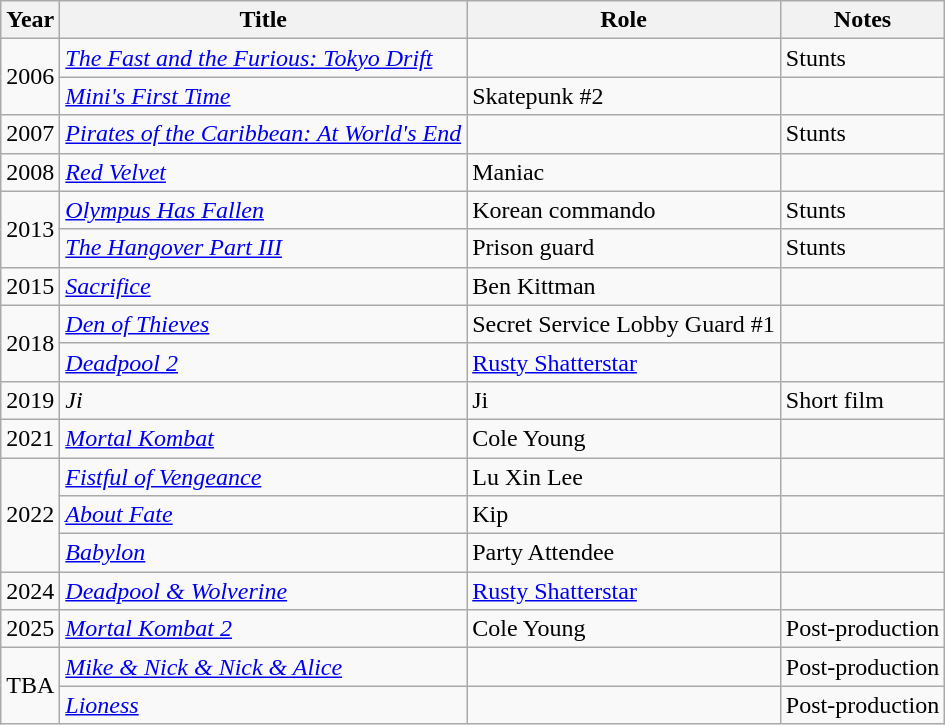<table class="wikitable sortable">
<tr>
<th>Year</th>
<th>Title</th>
<th>Role</th>
<th class="unsortable">Notes</th>
</tr>
<tr>
<td rowspan="2">2006</td>
<td><em><a href='#'>The Fast and the Furious: Tokyo Drift</a></em></td>
<td></td>
<td>Stunts</td>
</tr>
<tr>
<td><em><a href='#'>Mini's First Time</a></em></td>
<td>Skatepunk #2</td>
<td></td>
</tr>
<tr>
<td>2007</td>
<td><em><a href='#'>Pirates of the Caribbean: At World's End</a></em></td>
<td></td>
<td>Stunts</td>
</tr>
<tr>
<td>2008</td>
<td><em><a href='#'>Red Velvet</a></em></td>
<td>Maniac</td>
<td></td>
</tr>
<tr>
<td rowspan="2">2013</td>
<td><em><a href='#'>Olympus Has Fallen</a></em></td>
<td>Korean commando</td>
<td>Stunts</td>
</tr>
<tr>
<td><em><a href='#'>The Hangover Part III</a></em></td>
<td>Prison guard</td>
<td>Stunts</td>
</tr>
<tr>
<td>2015</td>
<td><em><a href='#'>Sacrifice</a></em></td>
<td>Ben Kittman</td>
<td></td>
</tr>
<tr>
<td rowspan="2">2018</td>
<td><em><a href='#'>Den of Thieves</a></em></td>
<td>Secret Service Lobby Guard #1</td>
<td></td>
</tr>
<tr>
<td><em><a href='#'>Deadpool 2</a></em></td>
<td><a href='#'>Rusty Shatterstar</a></td>
<td></td>
</tr>
<tr>
<td>2019</td>
<td><em>Ji</em></td>
<td>Ji</td>
<td>Short film</td>
</tr>
<tr>
<td>2021</td>
<td><em><a href='#'>Mortal Kombat</a></em></td>
<td>Cole Young</td>
<td></td>
</tr>
<tr>
<td rowspan="3">2022</td>
<td><em><a href='#'>Fistful of Vengeance</a></em></td>
<td>Lu Xin Lee</td>
<td></td>
</tr>
<tr>
<td><em><a href='#'>About Fate</a></em></td>
<td>Kip</td>
<td></td>
</tr>
<tr>
<td><em><a href='#'>Babylon</a></em></td>
<td>Party Attendee</td>
<td></td>
</tr>
<tr>
<td>2024</td>
<td><em><a href='#'>Deadpool & Wolverine</a></em></td>
<td><a href='#'>Rusty Shatterstar</a></td>
<td></td>
</tr>
<tr>
<td>2025</td>
<td><em><a href='#'>Mortal Kombat 2</a></em></td>
<td>Cole Young</td>
<td>Post-production</td>
</tr>
<tr>
<td rowspan="2">TBA</td>
<td><em><a href='#'>Mike & Nick & Nick & Alice</a></em></td>
<td></td>
<td>Post-production</td>
</tr>
<tr>
<td><em><a href='#'>Lioness</a></em></td>
<td></td>
<td>Post-production</td>
</tr>
</table>
